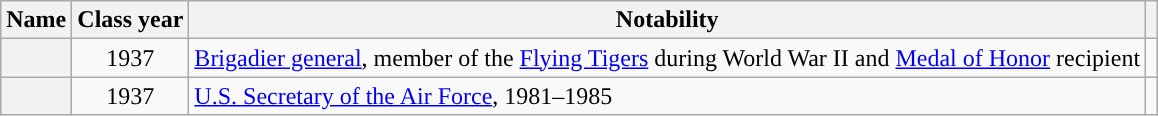<table class="wikitable sortable plainrowheaders" style="text-align:center; border:2px solid #">
<tr>
<th scope="col">Name</th>
<th scope="col">Class year</th>
<th scope="col">Notability</th>
<th scope="col"></th>
</tr>
<tr>
<th scope="row"></th>
<td>1937</td>
<td style="text-align:left;"><a href='#'>Brigadier general</a>, member of the <a href='#'>Flying Tigers</a> during World War II and <a href='#'>Medal of Honor</a> recipient</td>
<td></td>
</tr>
<tr>
<th scope="row"></th>
<td>1937</td>
<td style="text-align:left;"><a href='#'>U.S. Secretary of the Air Force</a>, 1981–1985</td>
<td></td>
</tr>
</table>
